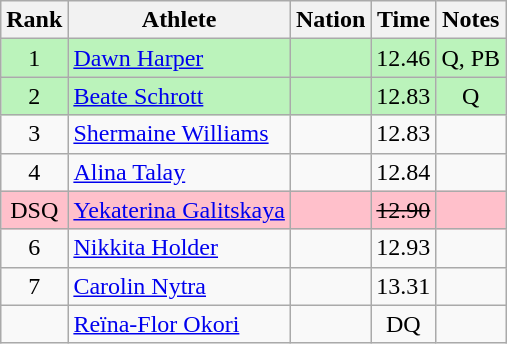<table class="wikitable sortable" style="text-align:center">
<tr>
<th>Rank</th>
<th>Athlete</th>
<th>Nation</th>
<th>Time</th>
<th>Notes</th>
</tr>
<tr bgcolor=bbf3bb>
<td>1</td>
<td align=left><a href='#'>Dawn Harper</a></td>
<td align=left></td>
<td>12.46</td>
<td>Q, PB</td>
</tr>
<tr bgcolor=bbf3bb>
<td>2</td>
<td align=left><a href='#'>Beate Schrott</a></td>
<td align=left></td>
<td>12.83</td>
<td>Q</td>
</tr>
<tr>
<td>3</td>
<td align=left><a href='#'>Shermaine Williams</a></td>
<td align=left></td>
<td>12.83</td>
<td></td>
</tr>
<tr>
<td>4</td>
<td align=left><a href='#'>Alina Talay</a></td>
<td align=left></td>
<td>12.84</td>
<td></td>
</tr>
<tr bgcolor=pink>
<td>DSQ</td>
<td align=left><a href='#'>Yekaterina Galitskaya</a></td>
<td align=left></td>
<td><s>12.90</s></td>
<td></td>
</tr>
<tr>
<td>6</td>
<td align=left><a href='#'>Nikkita Holder</a></td>
<td align=left></td>
<td>12.93</td>
<td></td>
</tr>
<tr>
<td>7</td>
<td align=left><a href='#'>Carolin Nytra</a></td>
<td align=left></td>
<td>13.31</td>
<td></td>
</tr>
<tr>
<td></td>
<td align=left><a href='#'>Reïna-Flor Okori</a></td>
<td align=left></td>
<td>DQ</td>
<td></td>
</tr>
</table>
